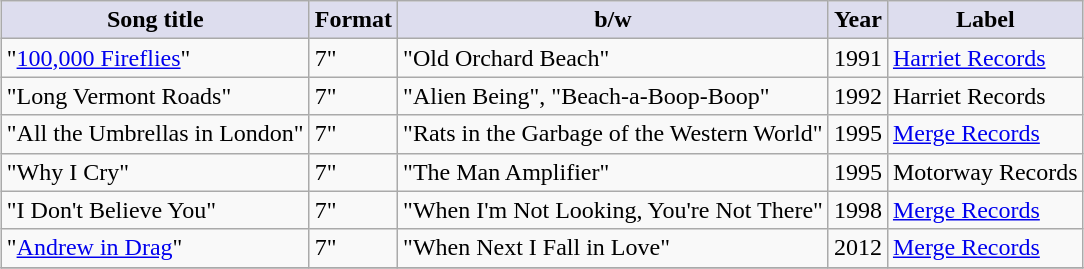<table class="wikitable" style="text-align:left; margin: 5px;">
<tr>
<th style="background:#ddddee;">Song title</th>
<th style="background:#ddddee;">Format</th>
<th style="background:#ddddee;">b/w</th>
<th style="background:#ddddee;">Year</th>
<th style="background:#ddddee;">Label</th>
</tr>
<tr>
<td>"<a href='#'>100,000 Fireflies</a>"</td>
<td>7"</td>
<td>"Old Orchard Beach"</td>
<td>1991</td>
<td><a href='#'>Harriet Records</a></td>
</tr>
<tr>
<td>"Long Vermont Roads"</td>
<td>7"</td>
<td>"Alien Being", "Beach-a-Boop-Boop"</td>
<td>1992</td>
<td>Harriet Records</td>
</tr>
<tr>
<td>"All the Umbrellas in London"</td>
<td>7"</td>
<td>"Rats in the Garbage of the Western World"</td>
<td>1995</td>
<td><a href='#'>Merge Records</a></td>
</tr>
<tr>
<td>"Why I Cry"</td>
<td>7"</td>
<td>"The Man Amplifier"</td>
<td>1995</td>
<td>Motorway Records</td>
</tr>
<tr>
<td>"I Don't Believe You"</td>
<td>7"</td>
<td>"When I'm Not Looking, You're Not There"</td>
<td>1998</td>
<td><a href='#'>Merge Records</a></td>
</tr>
<tr>
<td>"<a href='#'>Andrew in Drag</a>"</td>
<td>7"</td>
<td>"When Next I Fall in Love"</td>
<td>2012</td>
<td><a href='#'>Merge Records</a></td>
</tr>
<tr>
</tr>
</table>
